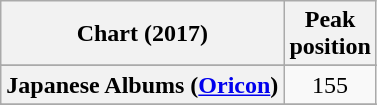<table class="wikitable sortable plainrowheaders" style="text-align:center">
<tr>
<th scope="col">Chart (2017)</th>
<th scope="col">Peak<br> position</th>
</tr>
<tr>
</tr>
<tr>
</tr>
<tr>
</tr>
<tr>
</tr>
<tr>
</tr>
<tr>
</tr>
<tr>
</tr>
<tr>
</tr>
<tr>
<th scope="row">Japanese Albums (<a href='#'>Oricon</a>)</th>
<td>155</td>
</tr>
<tr>
</tr>
<tr>
</tr>
<tr>
</tr>
<tr>
</tr>
<tr>
</tr>
<tr>
</tr>
<tr>
</tr>
<tr>
</tr>
</table>
